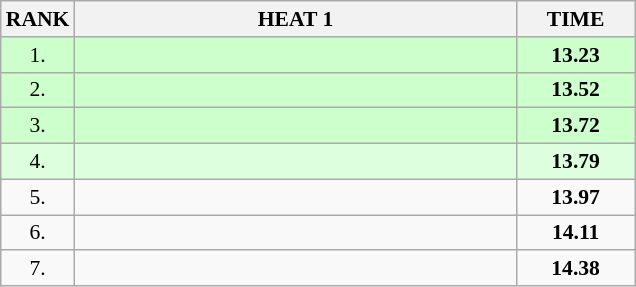<table class="wikitable" style="border-collapse: collapse; font-size: 90%;">
<tr>
<th>RANK</th>
<th style="width: 20em">HEAT 1</th>
<th style="width: 5em">TIME</th>
</tr>
<tr style="background:#ccffcc;">
<td align="center">1.</td>
<td></td>
<td align="center"><strong>13.23</strong></td>
</tr>
<tr style="background:#ccffcc;">
<td align="center">2.</td>
<td></td>
<td align="center"><strong>13.52</strong></td>
</tr>
<tr style="background:#ccffcc;">
<td align="center">3.</td>
<td></td>
<td align="center"><strong>13.72</strong></td>
</tr>
<tr style="background:#ddffdd;">
<td align="center">4.</td>
<td></td>
<td align="center"><strong>13.79</strong></td>
</tr>
<tr>
<td align="center">5.</td>
<td></td>
<td align="center"><strong>13.97</strong></td>
</tr>
<tr>
<td align="center">6.</td>
<td></td>
<td align="center"><strong>14.11</strong></td>
</tr>
<tr>
<td align="center">7.</td>
<td></td>
<td align="center"><strong>14.38</strong></td>
</tr>
</table>
